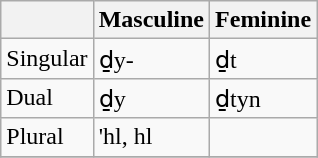<table class="wikitable">
<tr>
<th></th>
<th>Masculine</th>
<th>Feminine</th>
</tr>
<tr>
<td>Singular</td>
<td>ḏy-</td>
<td>ḏt</td>
</tr>
<tr>
<td>Dual</td>
<td>ḏy</td>
<td>ḏtyn</td>
</tr>
<tr>
<td>Plural</td>
<td>'hl, hl</td>
<td></td>
</tr>
<tr>
</tr>
</table>
